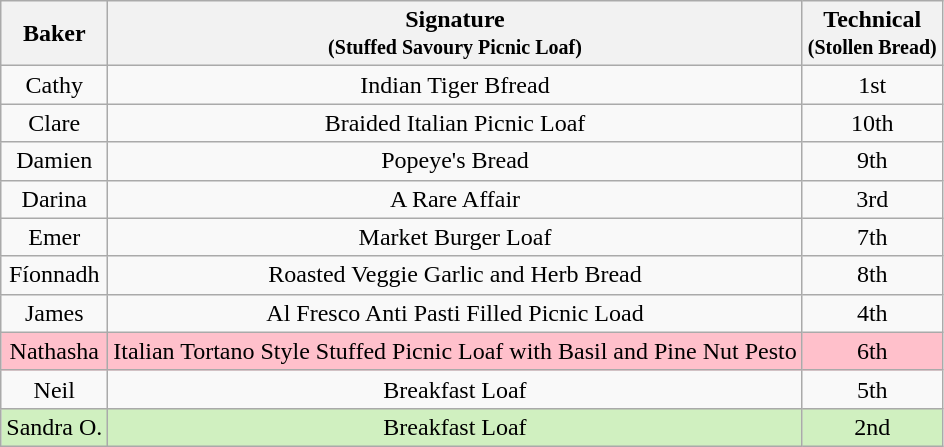<table class="wikitable" style="text-align:center;">
<tr>
<th>Baker</th>
<th>Signature<br><small>(Stuffed Savoury Picnic Loaf)</small></th>
<th>Technical<br><small>(Stollen Bread)</small></th>
</tr>
<tr>
<td>Cathy</td>
<td>Indian Tiger Bfread</td>
<td>1st</td>
</tr>
<tr>
<td>Clare</td>
<td>Braided Italian Picnic Loaf</td>
<td>10th</td>
</tr>
<tr>
<td>Damien</td>
<td>Popeye's Bread</td>
<td>9th</td>
</tr>
<tr>
<td>Darina</td>
<td>A Rare Affair</td>
<td>3rd</td>
</tr>
<tr>
<td>Emer</td>
<td>Market Burger Loaf</td>
<td>7th</td>
</tr>
<tr>
<td>Fíonnadh</td>
<td>Roasted Veggie Garlic and Herb Bread</td>
<td>8th</td>
</tr>
<tr>
<td>James</td>
<td>Al Fresco Anti Pasti Filled Picnic Load</td>
<td>4th</td>
</tr>
<tr style="background:pink;">
<td>Nathasha</td>
<td>Italian Tortano Style Stuffed Picnic Loaf with Basil and Pine Nut Pesto</td>
<td>6th</td>
</tr>
<tr>
<td>Neil</td>
<td>Breakfast Loaf</td>
<td>5th</td>
</tr>
<tr style="background:#d0f0c0">
<td>Sandra O.</td>
<td>Breakfast Loaf</td>
<td>2nd</td>
</tr>
</table>
